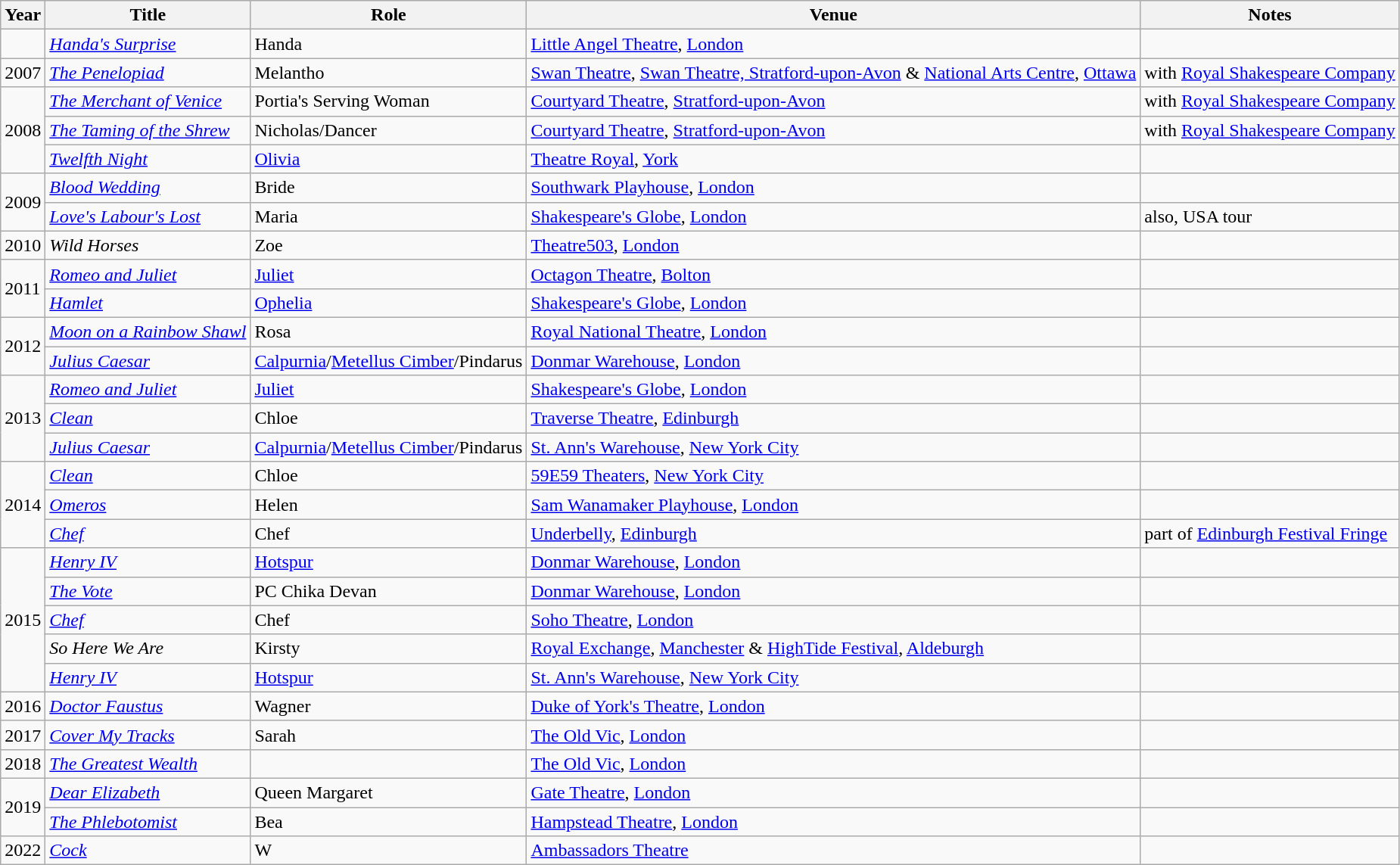<table class="wikitable sortable">
<tr>
<th>Year</th>
<th>Title</th>
<th>Role</th>
<th>Venue</th>
<th>Notes</th>
</tr>
<tr>
<td></td>
<td><em><a href='#'>Handa's Surprise</a></em></td>
<td>Handa</td>
<td><a href='#'>Little Angel Theatre</a>, <a href='#'>London</a></td>
<td></td>
</tr>
<tr>
<td>2007</td>
<td><em><a href='#'>The Penelopiad</a></em></td>
<td>Melantho</td>
<td><a href='#'>Swan Theatre</a>, <a href='#'>Swan Theatre, Stratford-upon-Avon</a> & <a href='#'>National Arts Centre</a>, <a href='#'>Ottawa</a></td>
<td>with <a href='#'>Royal Shakespeare Company</a></td>
</tr>
<tr>
<td rowspan="3">2008</td>
<td><em><a href='#'>The Merchant of Venice</a></em></td>
<td>Portia's Serving Woman</td>
<td><a href='#'>Courtyard Theatre</a>, <a href='#'>Stratford-upon-Avon</a></td>
<td>with <a href='#'>Royal Shakespeare Company</a></td>
</tr>
<tr>
<td><em><a href='#'>The Taming of the Shrew</a></em></td>
<td>Nicholas/Dancer</td>
<td><a href='#'>Courtyard Theatre</a>, <a href='#'>Stratford-upon-Avon</a></td>
<td>with <a href='#'>Royal Shakespeare Company</a></td>
</tr>
<tr>
<td><em><a href='#'>Twelfth Night</a></em></td>
<td><a href='#'>Olivia</a></td>
<td><a href='#'>Theatre Royal</a>, <a href='#'>York</a></td>
<td></td>
</tr>
<tr>
<td rowspan="2">2009</td>
<td><em><a href='#'>Blood Wedding</a></em></td>
<td>Bride</td>
<td><a href='#'>Southwark Playhouse</a>, <a href='#'>London</a></td>
<td></td>
</tr>
<tr>
<td><em><a href='#'>Love's Labour's Lost</a></em></td>
<td>Maria</td>
<td><a href='#'>Shakespeare's Globe</a>, <a href='#'>London</a></td>
<td>also, USA tour</td>
</tr>
<tr>
<td>2010</td>
<td><em>Wild Horses</em></td>
<td>Zoe</td>
<td><a href='#'>Theatre503</a>, <a href='#'>London</a></td>
<td></td>
</tr>
<tr>
<td rowspan="2">2011</td>
<td><em><a href='#'>Romeo and Juliet</a></em></td>
<td><a href='#'>Juliet</a></td>
<td><a href='#'>Octagon Theatre</a>, <a href='#'>Bolton</a></td>
<td></td>
</tr>
<tr>
<td><em><a href='#'>Hamlet</a></em></td>
<td><a href='#'>Ophelia</a></td>
<td><a href='#'>Shakespeare's Globe</a>, <a href='#'>London</a></td>
<td></td>
</tr>
<tr>
<td rowspan="2">2012</td>
<td><em><a href='#'>Moon on a Rainbow Shawl</a></em></td>
<td>Rosa</td>
<td><a href='#'>Royal National Theatre</a>, <a href='#'>London</a></td>
<td></td>
</tr>
<tr>
<td><em><a href='#'>Julius Caesar</a></em></td>
<td><a href='#'>Calpurnia</a>/<a href='#'>Metellus Cimber</a>/Pindarus</td>
<td><a href='#'>Donmar Warehouse</a>, <a href='#'>London</a></td>
<td></td>
</tr>
<tr>
<td rowspan="3">2013</td>
<td><em><a href='#'>Romeo and Juliet</a></em></td>
<td><a href='#'>Juliet</a></td>
<td><a href='#'>Shakespeare's Globe</a>, <a href='#'>London</a></td>
<td></td>
</tr>
<tr>
<td><em><a href='#'>Clean</a></em></td>
<td>Chloe</td>
<td><a href='#'>Traverse Theatre</a>, <a href='#'>Edinburgh</a></td>
<td></td>
</tr>
<tr>
<td><em><a href='#'>Julius Caesar</a></em></td>
<td><a href='#'>Calpurnia</a>/<a href='#'>Metellus Cimber</a>/Pindarus</td>
<td><a href='#'>St. Ann's Warehouse</a>, <a href='#'>New York City</a></td>
<td></td>
</tr>
<tr>
<td rowspan="3">2014</td>
<td><em><a href='#'>Clean</a></em></td>
<td>Chloe</td>
<td><a href='#'>59E59 Theaters</a>, <a href='#'>New York City</a></td>
<td></td>
</tr>
<tr>
<td><em><a href='#'>Omeros</a></em></td>
<td>Helen</td>
<td><a href='#'>Sam Wanamaker Playhouse</a>, <a href='#'>London</a></td>
<td></td>
</tr>
<tr>
<td><em><a href='#'>Chef</a></em></td>
<td>Chef</td>
<td><a href='#'>Underbelly</a>, <a href='#'>Edinburgh</a></td>
<td>part of <a href='#'>Edinburgh Festival Fringe</a></td>
</tr>
<tr>
<td rowspan="5">2015</td>
<td><em><a href='#'>Henry IV</a></em></td>
<td><a href='#'>Hotspur</a></td>
<td><a href='#'>Donmar Warehouse</a>, <a href='#'>London</a></td>
<td></td>
</tr>
<tr>
<td><em><a href='#'>The Vote</a></em></td>
<td>PC Chika Devan</td>
<td><a href='#'>Donmar Warehouse</a>, <a href='#'>London</a></td>
<td></td>
</tr>
<tr>
<td><em><a href='#'>Chef</a></em></td>
<td>Chef</td>
<td><a href='#'>Soho Theatre</a>, <a href='#'>London</a></td>
<td></td>
</tr>
<tr>
<td><em>So Here We Are</em></td>
<td>Kirsty</td>
<td><a href='#'>Royal Exchange</a>, <a href='#'>Manchester</a> & <a href='#'>HighTide Festival</a>, <a href='#'>Aldeburgh</a></td>
<td></td>
</tr>
<tr>
<td><em><a href='#'>Henry IV</a></em></td>
<td><a href='#'>Hotspur</a></td>
<td><a href='#'>St. Ann's Warehouse</a>, <a href='#'>New York City</a></td>
<td></td>
</tr>
<tr>
<td>2016</td>
<td><em><a href='#'>Doctor Faustus</a></em></td>
<td>Wagner</td>
<td><a href='#'>Duke of York's Theatre</a>, <a href='#'>London</a></td>
<td></td>
</tr>
<tr>
<td>2017</td>
<td><em><a href='#'>Cover My Tracks</a></em></td>
<td>Sarah</td>
<td><a href='#'>The Old Vic</a>, <a href='#'>London</a></td>
<td></td>
</tr>
<tr>
<td>2018</td>
<td><em><a href='#'>The Greatest Wealth</a></em></td>
<td></td>
<td><a href='#'>The Old Vic</a>, <a href='#'>London</a></td>
<td></td>
</tr>
<tr>
<td rowspan="2">2019</td>
<td><em><a href='#'>Dear Elizabeth</a></em></td>
<td>Queen Margaret</td>
<td><a href='#'>Gate Theatre</a>, <a href='#'>London</a></td>
<td></td>
</tr>
<tr>
<td><em><a href='#'>The Phlebotomist</a></em></td>
<td>Bea</td>
<td><a href='#'>Hampstead Theatre</a>, <a href='#'>London</a></td>
<td></td>
</tr>
<tr>
<td>2022</td>
<td><em><a href='#'>Cock</a></em></td>
<td>W</td>
<td><a href='#'>Ambassadors Theatre</a></td>
</tr>
</table>
